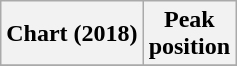<table class="wikitable sortable plainrowheaders" style="text-align:center">
<tr>
<th scope="col">Chart (2018)</th>
<th scope="col">Peak<br> position</th>
</tr>
<tr>
</tr>
</table>
